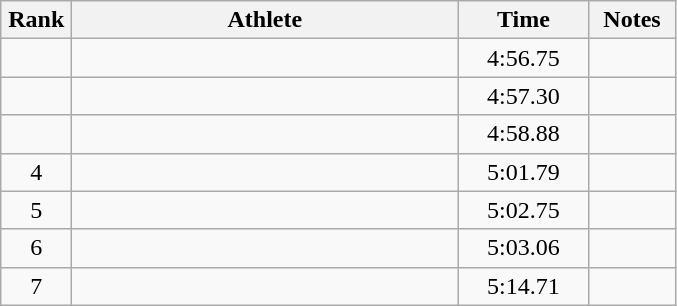<table class="wikitable" style="text-align:center">
<tr>
<th width=40>Rank</th>
<th width=250>Athlete</th>
<th width=80>Time</th>
<th width=50>Notes</th>
</tr>
<tr>
<td></td>
<td align=left></td>
<td>4:56.75</td>
<td></td>
</tr>
<tr>
<td></td>
<td align=left></td>
<td>4:57.30</td>
<td></td>
</tr>
<tr>
<td></td>
<td align=left></td>
<td>4:58.88</td>
<td></td>
</tr>
<tr>
<td>4</td>
<td align=left></td>
<td>5:01.79</td>
<td></td>
</tr>
<tr>
<td>5</td>
<td align=left></td>
<td>5:02.75</td>
<td></td>
</tr>
<tr>
<td>6</td>
<td align=left></td>
<td>5:03.06</td>
<td></td>
</tr>
<tr>
<td>7</td>
<td align=left></td>
<td>5:14.71</td>
<td></td>
</tr>
</table>
